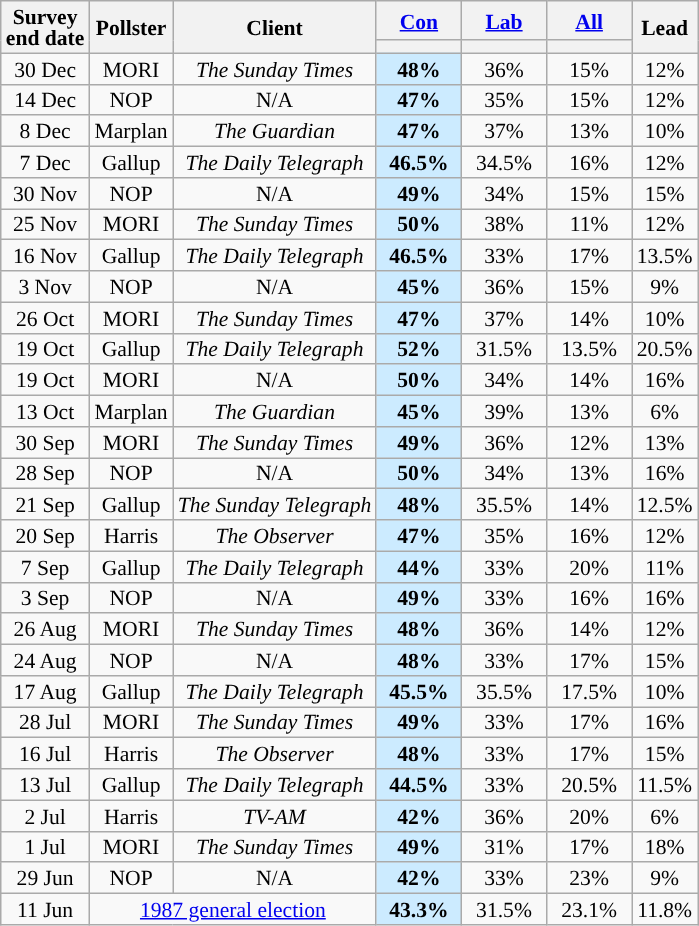<table class="wikitable sortable mw-datatable" style="text-align:center;font-size:90%;line-height:14px;">
<tr>
<th rowspan="2">Survey<br>end date</th>
<th rowspan="2">Pollster</th>
<th rowspan="2">Client</th>
<th class="unsortable" style="width:50px;"><a href='#'>Con</a></th>
<th class="unsortable" style="width:50px;"><a href='#'>Lab</a></th>
<th class="unsortable" style="width:50px;"><a href='#'>All</a></th>
<th rowspan="2">Lead</th>
</tr>
<tr>
<th style="background:"></th>
<th style="background:"></th>
<th style="background:"></th>
</tr>
<tr>
<td>30 Dec</td>
<td>MORI</td>
<td><em>The Sunday Times</em></td>
<td style="background:#CCEBFF;"><strong>48%</strong></td>
<td>36%</td>
<td>15%</td>
<td style="background:">12%</td>
</tr>
<tr>
<td>14 Dec</td>
<td>NOP</td>
<td>N/A</td>
<td style="background:#CCEBFF;"><strong>47%</strong></td>
<td>35%</td>
<td>15%</td>
<td style="background:">12%</td>
</tr>
<tr>
<td>8 Dec</td>
<td>Marplan</td>
<td><em>The Guardian</em></td>
<td style="background:#CCEBFF;"><strong>47%</strong></td>
<td>37%</td>
<td>13%</td>
<td style="background:">10%</td>
</tr>
<tr>
<td>7 Dec</td>
<td>Gallup</td>
<td><em>The Daily Telegraph</em></td>
<td style="background:#CCEBFF;"><strong>46.5%</strong></td>
<td>34.5%</td>
<td>16%</td>
<td style="background:">12%</td>
</tr>
<tr>
<td>30 Nov</td>
<td>NOP</td>
<td>N/A</td>
<td style="background:#CCEBFF;"><strong>49%</strong></td>
<td>34%</td>
<td>15%</td>
<td style="background:">15%</td>
</tr>
<tr>
<td>25 Nov</td>
<td>MORI</td>
<td><em>The Sunday Times</em></td>
<td style="background:#CCEBFF;"><strong>50%</strong></td>
<td>38%</td>
<td>11%</td>
<td style="background:">12%</td>
</tr>
<tr>
<td>16 Nov</td>
<td>Gallup</td>
<td><em>The Daily Telegraph</em></td>
<td style="background:#CCEBFF;"><strong>46.5%</strong></td>
<td>33%</td>
<td>17%</td>
<td style="background:">13.5%</td>
</tr>
<tr>
<td>3 Nov</td>
<td>NOP</td>
<td>N/A</td>
<td style="background:#CCEBFF;"><strong>45%</strong></td>
<td>36%</td>
<td>15%</td>
<td style="background:">9%</td>
</tr>
<tr>
<td>26 Oct</td>
<td>MORI</td>
<td><em>The Sunday Times</em></td>
<td style="background:#CCEBFF;"><strong>47%</strong></td>
<td>37%</td>
<td>14%</td>
<td style="background:">10%</td>
</tr>
<tr>
<td>19 Oct</td>
<td>Gallup</td>
<td><em>The Daily Telegraph</em></td>
<td style="background:#CCEBFF;"><strong>52%</strong></td>
<td>31.5%</td>
<td>13.5%</td>
<td style="background:">20.5%</td>
</tr>
<tr>
<td>19 Oct</td>
<td>MORI</td>
<td>N/A</td>
<td style="background:#CCEBFF;"><strong>50%</strong></td>
<td>34%</td>
<td>14%</td>
<td style="background:">16%</td>
</tr>
<tr>
<td>13 Oct</td>
<td>Marplan</td>
<td><em>The Guardian</em></td>
<td style="background:#CCEBFF;"><strong>45%</strong></td>
<td>39%</td>
<td>13%</td>
<td style="background:">6%</td>
</tr>
<tr>
<td>30 Sep</td>
<td>MORI</td>
<td><em>The Sunday Times</em></td>
<td style="background:#CCEBFF;"><strong>49%</strong></td>
<td>36%</td>
<td>12%</td>
<td style="background:">13%</td>
</tr>
<tr>
<td>28 Sep</td>
<td>NOP</td>
<td>N/A</td>
<td style="background:#CCEBFF;"><strong>50%</strong></td>
<td>34%</td>
<td>13%</td>
<td style="background:">16%</td>
</tr>
<tr>
<td>21 Sep</td>
<td>Gallup</td>
<td><em>The Sunday Telegraph</em></td>
<td style="background:#CCEBFF;"><strong>48%</strong></td>
<td>35.5%</td>
<td>14%</td>
<td style="background:">12.5%</td>
</tr>
<tr>
<td>20 Sep</td>
<td>Harris</td>
<td><em>The Observer</em></td>
<td style="background:#CCEBFF;"><strong>47%</strong></td>
<td>35%</td>
<td>16%</td>
<td style="background:">12%</td>
</tr>
<tr>
<td>7 Sep</td>
<td>Gallup</td>
<td><em>The Daily Telegraph</em></td>
<td style="background:#CCEBFF;"><strong>44%</strong></td>
<td>33%</td>
<td>20%</td>
<td style="background:">11%</td>
</tr>
<tr>
<td>3 Sep</td>
<td>NOP</td>
<td>N/A</td>
<td style="background:#CCEBFF;"><strong>49%</strong></td>
<td>33%</td>
<td>16%</td>
<td style="background:">16%</td>
</tr>
<tr>
<td>26 Aug</td>
<td>MORI</td>
<td><em>The Sunday Times</em></td>
<td style="background:#CCEBFF;"><strong>48%</strong></td>
<td>36%</td>
<td>14%</td>
<td style="background:">12%</td>
</tr>
<tr>
<td>24 Aug</td>
<td>NOP</td>
<td>N/A</td>
<td style="background:#CCEBFF;"><strong>48%</strong></td>
<td>33%</td>
<td>17%</td>
<td style="background:">15%</td>
</tr>
<tr>
<td>17 Aug</td>
<td>Gallup</td>
<td><em>The Daily Telegraph</em></td>
<td style="background:#CCEBFF;"><strong>45.5%</strong></td>
<td>35.5%</td>
<td>17.5%</td>
<td style="background:">10%</td>
</tr>
<tr>
<td>28 Jul</td>
<td>MORI</td>
<td><em>The Sunday Times</em></td>
<td style="background:#CCEBFF;"><strong>49%</strong></td>
<td>33%</td>
<td>17%</td>
<td style="background:">16%</td>
</tr>
<tr>
<td>16 Jul</td>
<td>Harris</td>
<td><em>The Observer</em></td>
<td style="background:#CCEBFF;"><strong>48%</strong></td>
<td>33%</td>
<td>17%</td>
<td style="background:">15%</td>
</tr>
<tr>
<td>13 Jul</td>
<td>Gallup</td>
<td><em>The Daily Telegraph</em></td>
<td style="background:#CCEBFF;"><strong>44.5%</strong></td>
<td>33%</td>
<td>20.5%</td>
<td style="background:">11.5%</td>
</tr>
<tr>
<td>2 Jul</td>
<td>Harris</td>
<td><em>TV-AM</em></td>
<td style="background:#CCEBFF;"><strong>42%</strong></td>
<td>36%</td>
<td>20%</td>
<td style="background:">6%</td>
</tr>
<tr>
<td>1 Jul</td>
<td>MORI</td>
<td><em>The Sunday Times</em></td>
<td style="background:#CCEBFF;"><strong>49%</strong></td>
<td>31%</td>
<td>17%</td>
<td style="background:">18%</td>
</tr>
<tr>
<td>29 Jun</td>
<td>NOP</td>
<td>N/A</td>
<td style="background:#CCEBFF;"><strong>42%</strong></td>
<td>33%</td>
<td>23%</td>
<td style="background:">9%</td>
</tr>
<tr>
<td>11 Jun</td>
<td colspan="2"><a href='#'>1987 general election</a></td>
<td style="background:#CCEBFF;"><strong>43.3%</strong></td>
<td>31.5%</td>
<td>23.1%</td>
<td style="background:">11.8%</td>
</tr>
</table>
